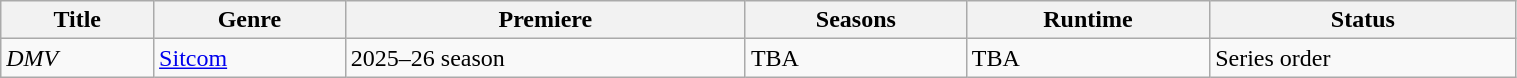<table class="wikitable sortable" style="width:80%;">
<tr>
<th>Title</th>
<th>Genre</th>
<th>Premiere</th>
<th>Seasons</th>
<th>Runtime</th>
<th>Status</th>
</tr>
<tr>
<td><em>DMV</em></td>
<td><a href='#'>Sitcom</a></td>
<td>2025–26 season</td>
<td>TBA</td>
<td>TBA</td>
<td>Series order</td>
</tr>
</table>
